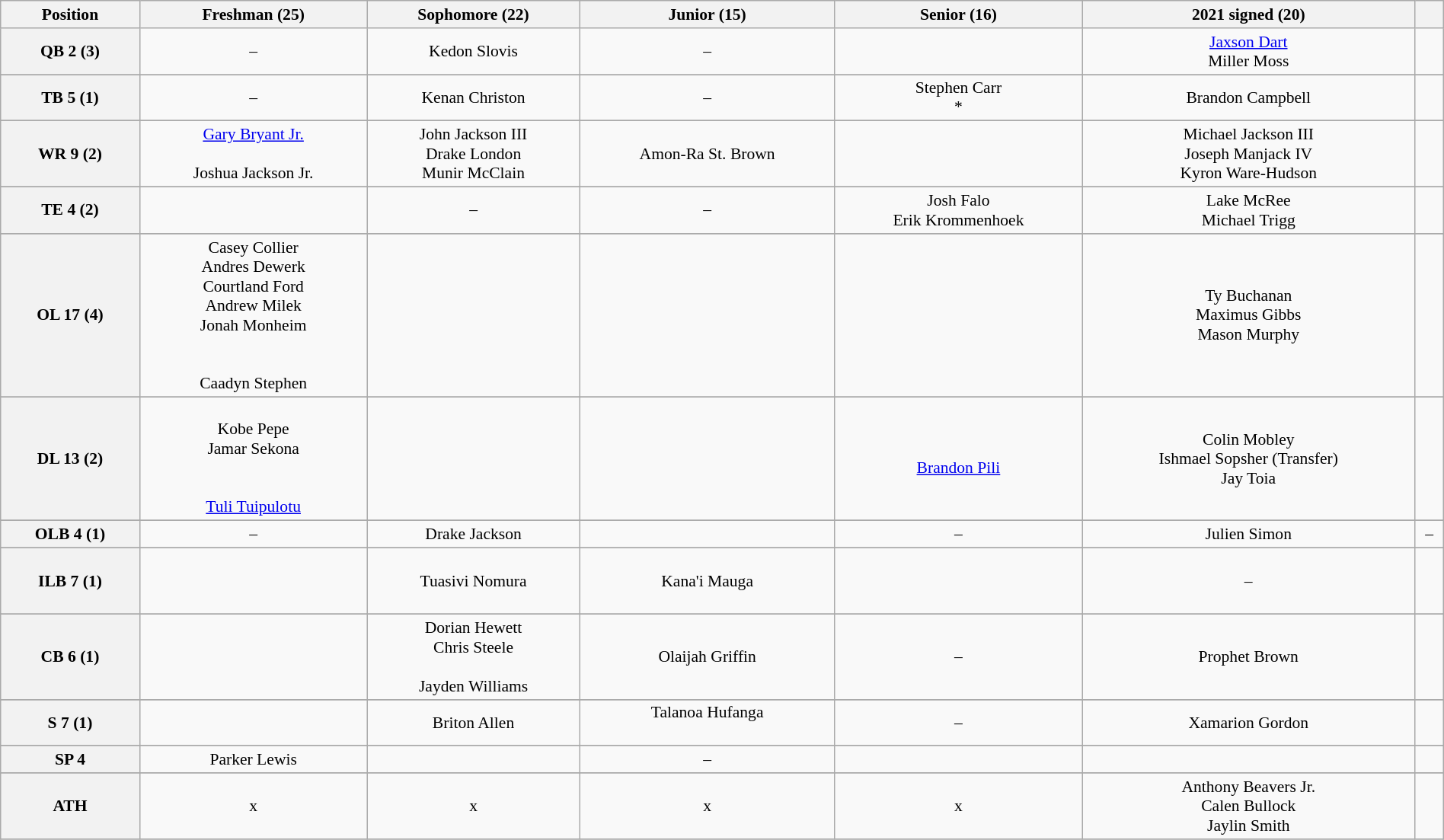<table class="wikitable collapsible collapsed" style="font-size:90%;" width=100%>
<tr>
<th>Position</th>
<th>Freshman (25)</th>
<th>Sophomore (22)</th>
<th>Junior (15)</th>
<th>Senior (16)</th>
<th>2021 signed (20) </th>
<th></th>
</tr>
<tr align="center">
<th>QB 2 (3)</th>
<td>–</td>
<td>Kedon Slovis</td>
<td>–</td>
<td></td>
<td><a href='#'>Jaxson Dart</a> <br> Miller Moss</td>
<td></td>
</tr>
<tr>
</tr>
<tr align="center">
<th>TB 5 (1)</th>
<td>–</td>
<td>Kenan Christon <br> </td>
<td>–</td>
<td>Stephen Carr <br> * <br> </td>
<td>Brandon Campbell</td>
<td></td>
</tr>
<tr>
</tr>
<tr align="center">
<th>WR 9 (2)</th>
<td><a href='#'>Gary Bryant Jr.</a> <br>  <br> Joshua Jackson Jr. <br> </td>
<td>John Jackson III <br> Drake London <br> Munir McClain</td>
<td>Amon-Ra St. Brown</td>
<td></td>
<td>Michael Jackson III <br> Joseph Manjack IV <br> Kyron Ware-Hudson</td>
<td></td>
</tr>
<tr>
</tr>
<tr align="center">
<th>TE 4 (2)</th>
<td> <br> </td>
<td>–</td>
<td>–</td>
<td>Josh Falo <br> Erik Krommenhoek</td>
<td>Lake McRee <br> Michael Trigg</td>
<td></td>
</tr>
<tr>
</tr>
<tr align="center">
<th>OL 17 (4)</th>
<td>Casey Collier <br> Andres Dewerk <br> Courtland Ford <br> Andrew Milek <br> Jonah Monheim <br>  <br>  <br> Caadyn Stephen</td>
<td> <br> </td>
<td> <br>  <br>  <br> </td>
<td> <br>  <br> </td>
<td>Ty Buchanan <br> Maximus Gibbs <br> Mason Murphy</td>
<td></td>
</tr>
<tr>
</tr>
<tr align="center">
<th>DL 13 (2)</th>
<td> <br> Kobe Pepe <br> Jamar Sekona <br>  <br>  <br> <a href='#'>Tuli Tuipulotu</a></td>
<td></td>
<td> <br>  <br> </td>
<td> <br> <a href='#'>Brandon Pili</a> <br> </td>
<td>Colin Mobley <br> Ishmael Sopsher (Transfer) <br> Jay Toia</td>
<td></td>
</tr>
<tr>
</tr>
<tr align="center">
<th>OLB 4 (1)</th>
<td>–</td>
<td>Drake Jackson <br> </td>
<td> <br> </td>
<td>–</td>
<td>Julien Simon</td>
<td>–</td>
</tr>
<tr>
</tr>
<tr align="center">
<th>ILB 7 (1)</th>
<td></td>
<td> <br> Tuasivi Nomura <br>  <br> </td>
<td>Kana'i Mauga</td>
<td></td>
<td>–</td>
<td></td>
</tr>
<tr>
</tr>
<tr align="center">
<th>CB 6 (1)</th>
<td></td>
<td>Dorian Hewett <br> Chris Steele <br>  <br> Jayden Williams</td>
<td>Olaijah Griffin</td>
<td>–</td>
<td>Prophet Brown</td>
<td></td>
</tr>
<tr>
</tr>
<tr align="center">
<th>S 7 (1)</th>
<td> <br> </td>
<td>Briton Allen <br> </td>
<td>Talanoa Hufanga  <br>  <br> </td>
<td>–</td>
<td>Xamarion Gordon</td>
<td></td>
</tr>
<tr>
</tr>
<tr align="center">
<th>SP 4</th>
<td>Parker Lewis</td>
<td></td>
<td>–</td>
<td> <br> </td>
<td></td>
<td></td>
</tr>
<tr>
</tr>
<tr align="center">
<th>ATH </th>
<td>x</td>
<td>x</td>
<td>x</td>
<td>x</td>
<td>Anthony Beavers Jr. <br> Calen Bullock <br> Jaylin Smith</td>
<td></td>
</tr>
<tr>
</tr>
</table>
